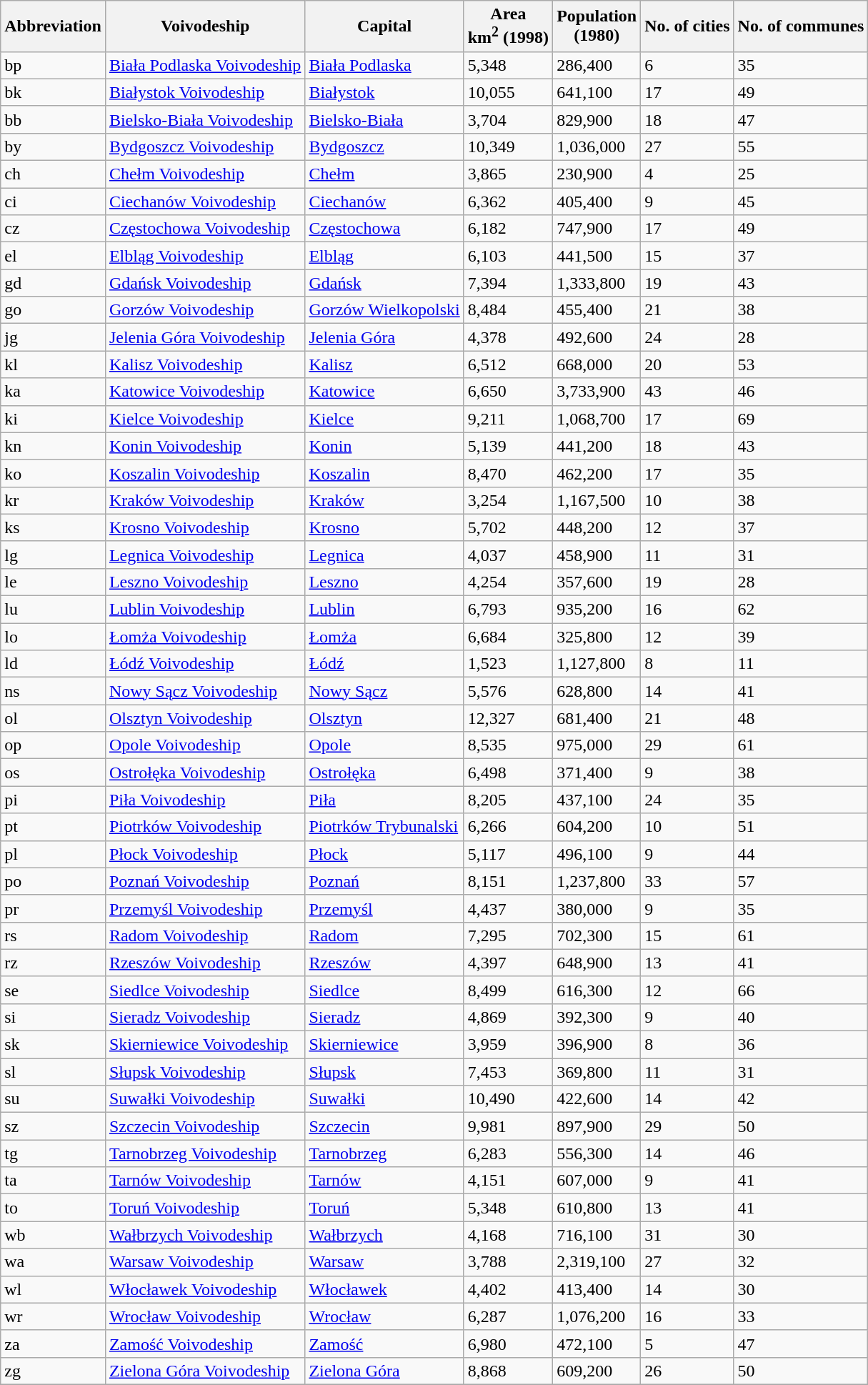<table class="wikitable sortable">
<tr>
<th>Abbreviation</th>
<th>Voivodeship</th>
<th>Capital</th>
<th>Area<br>km<sup>2</sup> (1998)</th>
<th>Population<br>(1980)</th>
<th>No. of cities</th>
<th>No. of communes</th>
</tr>
<tr>
<td>bp</td>
<td><a href='#'>Biała Podlaska Voivodeship</a></td>
<td><a href='#'>Biała Podlaska</a></td>
<td>5,348</td>
<td>286,400</td>
<td>6</td>
<td>35</td>
</tr>
<tr>
<td>bk</td>
<td><a href='#'>Białystok Voivodeship</a></td>
<td><a href='#'>Białystok</a></td>
<td>10,055</td>
<td>641,100</td>
<td>17</td>
<td>49</td>
</tr>
<tr>
<td>bb</td>
<td><a href='#'>Bielsko-Biała Voivodeship</a></td>
<td><a href='#'>Bielsko-Biała</a></td>
<td>3,704</td>
<td>829,900</td>
<td>18</td>
<td>47</td>
</tr>
<tr>
<td>by</td>
<td><a href='#'>Bydgoszcz Voivodeship</a></td>
<td><a href='#'>Bydgoszcz</a></td>
<td>10,349</td>
<td>1,036,000</td>
<td>27</td>
<td>55</td>
</tr>
<tr>
<td>ch</td>
<td><a href='#'>Chełm Voivodeship</a></td>
<td><a href='#'>Chełm</a></td>
<td>3,865</td>
<td>230,900</td>
<td>4</td>
<td>25</td>
</tr>
<tr>
<td>ci</td>
<td><a href='#'>Ciechanów Voivodeship</a></td>
<td><a href='#'>Ciechanów</a></td>
<td>6,362</td>
<td>405,400</td>
<td>9</td>
<td>45</td>
</tr>
<tr>
<td>cz</td>
<td><a href='#'>Częstochowa Voivodeship</a></td>
<td><a href='#'>Częstochowa</a></td>
<td>6,182</td>
<td>747,900</td>
<td>17</td>
<td>49</td>
</tr>
<tr>
<td>el</td>
<td><a href='#'>Elbląg Voivodeship</a></td>
<td><a href='#'>Elbląg</a></td>
<td>6,103</td>
<td>441,500</td>
<td>15</td>
<td>37</td>
</tr>
<tr>
<td>gd</td>
<td><a href='#'>Gdańsk Voivodeship</a></td>
<td><a href='#'>Gdańsk</a></td>
<td>7,394</td>
<td>1,333,800</td>
<td>19</td>
<td>43</td>
</tr>
<tr>
<td>go</td>
<td><a href='#'>Gorzów Voivodeship</a></td>
<td><a href='#'>Gorzów Wielkopolski</a></td>
<td>8,484</td>
<td>455,400</td>
<td>21</td>
<td>38</td>
</tr>
<tr>
<td>jg</td>
<td><a href='#'>Jelenia Góra Voivodeship</a></td>
<td><a href='#'>Jelenia Góra</a></td>
<td>4,378</td>
<td>492,600</td>
<td>24</td>
<td>28</td>
</tr>
<tr>
<td>kl</td>
<td><a href='#'>Kalisz Voivodeship</a></td>
<td><a href='#'>Kalisz</a></td>
<td>6,512</td>
<td>668,000</td>
<td>20</td>
<td>53</td>
</tr>
<tr>
<td>ka</td>
<td><a href='#'>Katowice Voivodeship</a></td>
<td><a href='#'>Katowice</a></td>
<td>6,650</td>
<td>3,733,900</td>
<td>43</td>
<td>46</td>
</tr>
<tr>
<td>ki</td>
<td><a href='#'>Kielce Voivodeship</a></td>
<td><a href='#'>Kielce</a></td>
<td>9,211</td>
<td>1,068,700</td>
<td>17</td>
<td>69</td>
</tr>
<tr>
<td>kn</td>
<td><a href='#'>Konin Voivodeship</a></td>
<td><a href='#'>Konin</a></td>
<td>5,139</td>
<td>441,200</td>
<td>18</td>
<td>43</td>
</tr>
<tr>
<td>ko</td>
<td><a href='#'>Koszalin Voivodeship</a></td>
<td><a href='#'>Koszalin</a></td>
<td>8,470</td>
<td>462,200</td>
<td>17</td>
<td>35</td>
</tr>
<tr>
<td>kr</td>
<td><a href='#'>Kraków Voivodeship</a></td>
<td><a href='#'>Kraków</a></td>
<td>3,254</td>
<td>1,167,500</td>
<td>10</td>
<td>38</td>
</tr>
<tr>
<td>ks</td>
<td><a href='#'>Krosno Voivodeship</a></td>
<td><a href='#'>Krosno</a></td>
<td>5,702</td>
<td>448,200</td>
<td>12</td>
<td>37</td>
</tr>
<tr>
<td>lg</td>
<td><a href='#'>Legnica Voivodeship</a></td>
<td><a href='#'>Legnica</a></td>
<td>4,037</td>
<td>458,900</td>
<td>11</td>
<td>31</td>
</tr>
<tr>
<td>le</td>
<td><a href='#'>Leszno Voivodeship</a></td>
<td><a href='#'>Leszno</a></td>
<td>4,254</td>
<td>357,600</td>
<td>19</td>
<td>28</td>
</tr>
<tr>
<td>lu</td>
<td><a href='#'>Lublin Voivodeship</a></td>
<td><a href='#'>Lublin</a></td>
<td>6,793</td>
<td>935,200</td>
<td>16</td>
<td>62</td>
</tr>
<tr>
<td>lo</td>
<td><a href='#'>Łomża Voivodeship</a></td>
<td><a href='#'>Łomża</a></td>
<td>6,684</td>
<td>325,800</td>
<td>12</td>
<td>39</td>
</tr>
<tr>
<td>ld</td>
<td><a href='#'>Łódź Voivodeship</a></td>
<td><a href='#'>Łódź</a></td>
<td>1,523</td>
<td>1,127,800</td>
<td>8</td>
<td>11</td>
</tr>
<tr>
<td>ns</td>
<td><a href='#'>Nowy Sącz Voivodeship</a></td>
<td><a href='#'>Nowy Sącz</a></td>
<td>5,576</td>
<td>628,800</td>
<td>14</td>
<td>41</td>
</tr>
<tr>
<td>ol</td>
<td><a href='#'>Olsztyn Voivodeship</a></td>
<td><a href='#'>Olsztyn</a></td>
<td>12,327</td>
<td>681,400</td>
<td>21</td>
<td>48</td>
</tr>
<tr>
<td>op</td>
<td><a href='#'>Opole Voivodeship</a></td>
<td><a href='#'>Opole</a></td>
<td>8,535</td>
<td>975,000</td>
<td>29</td>
<td>61</td>
</tr>
<tr>
<td>os</td>
<td><a href='#'>Ostrołęka Voivodeship</a></td>
<td><a href='#'>Ostrołęka</a></td>
<td>6,498</td>
<td>371,400</td>
<td>9</td>
<td>38</td>
</tr>
<tr>
<td>pi</td>
<td><a href='#'>Piła Voivodeship</a></td>
<td><a href='#'>Piła</a></td>
<td>8,205</td>
<td>437,100</td>
<td>24</td>
<td>35</td>
</tr>
<tr>
<td>pt</td>
<td><a href='#'>Piotrków Voivodeship</a></td>
<td><a href='#'>Piotrków Trybunalski</a></td>
<td>6,266</td>
<td>604,200</td>
<td>10</td>
<td>51</td>
</tr>
<tr>
<td>pl</td>
<td><a href='#'>Płock Voivodeship</a></td>
<td><a href='#'>Płock</a></td>
<td>5,117</td>
<td>496,100</td>
<td>9</td>
<td>44</td>
</tr>
<tr>
<td>po</td>
<td><a href='#'>Poznań Voivodeship</a></td>
<td><a href='#'>Poznań</a></td>
<td>8,151</td>
<td>1,237,800</td>
<td>33</td>
<td>57</td>
</tr>
<tr>
<td>pr</td>
<td><a href='#'>Przemyśl Voivodeship</a></td>
<td><a href='#'>Przemyśl</a></td>
<td>4,437</td>
<td>380,000</td>
<td>9</td>
<td>35</td>
</tr>
<tr>
<td>rs</td>
<td><a href='#'>Radom Voivodeship</a></td>
<td><a href='#'>Radom</a></td>
<td>7,295</td>
<td>702,300</td>
<td>15</td>
<td>61</td>
</tr>
<tr>
<td>rz</td>
<td><a href='#'>Rzeszów Voivodeship</a></td>
<td><a href='#'>Rzeszów</a></td>
<td>4,397</td>
<td>648,900</td>
<td>13</td>
<td>41</td>
</tr>
<tr>
<td>se</td>
<td><a href='#'>Siedlce Voivodeship</a></td>
<td><a href='#'>Siedlce</a></td>
<td>8,499</td>
<td>616,300</td>
<td>12</td>
<td>66</td>
</tr>
<tr>
<td>si</td>
<td><a href='#'>Sieradz Voivodeship</a></td>
<td><a href='#'>Sieradz</a></td>
<td>4,869</td>
<td>392,300</td>
<td>9</td>
<td>40</td>
</tr>
<tr>
<td>sk</td>
<td><a href='#'>Skierniewice Voivodeship</a></td>
<td><a href='#'>Skierniewice</a></td>
<td>3,959</td>
<td>396,900</td>
<td>8</td>
<td>36</td>
</tr>
<tr>
<td>sl</td>
<td><a href='#'>Słupsk Voivodeship</a></td>
<td><a href='#'>Słupsk</a></td>
<td>7,453</td>
<td>369,800</td>
<td>11</td>
<td>31</td>
</tr>
<tr>
<td>su</td>
<td><a href='#'>Suwałki Voivodeship</a></td>
<td><a href='#'>Suwałki</a></td>
<td>10,490</td>
<td>422,600</td>
<td>14</td>
<td>42</td>
</tr>
<tr>
<td>sz</td>
<td><a href='#'>Szczecin Voivodeship</a></td>
<td><a href='#'>Szczecin</a></td>
<td>9,981</td>
<td>897,900</td>
<td>29</td>
<td>50</td>
</tr>
<tr>
<td>tg</td>
<td><a href='#'>Tarnobrzeg Voivodeship</a></td>
<td><a href='#'>Tarnobrzeg</a></td>
<td>6,283</td>
<td>556,300</td>
<td>14</td>
<td>46</td>
</tr>
<tr>
<td>ta</td>
<td><a href='#'>Tarnów Voivodeship</a></td>
<td><a href='#'>Tarnów</a></td>
<td>4,151</td>
<td>607,000</td>
<td>9</td>
<td>41</td>
</tr>
<tr>
<td>to</td>
<td><a href='#'>Toruń Voivodeship</a></td>
<td><a href='#'>Toruń</a></td>
<td>5,348</td>
<td>610,800</td>
<td>13</td>
<td>41</td>
</tr>
<tr>
<td>wb</td>
<td><a href='#'>Wałbrzych Voivodeship</a></td>
<td><a href='#'>Wałbrzych</a></td>
<td>4,168</td>
<td>716,100</td>
<td>31</td>
<td>30</td>
</tr>
<tr>
<td>wa</td>
<td><a href='#'>Warsaw Voivodeship</a></td>
<td><a href='#'>Warsaw</a></td>
<td>3,788</td>
<td>2,319,100</td>
<td>27</td>
<td>32</td>
</tr>
<tr>
<td>wl</td>
<td><a href='#'>Włocławek Voivodeship</a></td>
<td><a href='#'>Włocławek</a></td>
<td>4,402</td>
<td>413,400</td>
<td>14</td>
<td>30</td>
</tr>
<tr>
<td>wr</td>
<td><a href='#'>Wrocław Voivodeship</a></td>
<td><a href='#'>Wrocław</a></td>
<td>6,287</td>
<td>1,076,200</td>
<td>16</td>
<td>33</td>
</tr>
<tr>
<td>za</td>
<td><a href='#'>Zamość Voivodeship</a></td>
<td><a href='#'>Zamość</a></td>
<td>6,980</td>
<td>472,100</td>
<td>5</td>
<td>47</td>
</tr>
<tr>
<td>zg</td>
<td><a href='#'>Zielona Góra Voivodeship</a></td>
<td><a href='#'>Zielona Góra</a></td>
<td>8,868</td>
<td>609,200</td>
<td>26</td>
<td>50</td>
</tr>
<tr>
</tr>
</table>
